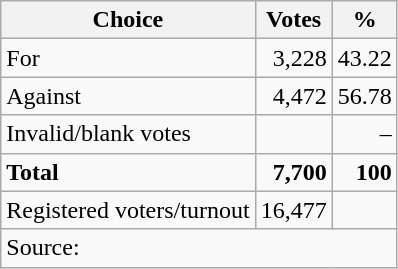<table class=wikitable style=text-align:right>
<tr>
<th>Choice</th>
<th>Votes</th>
<th>%</th>
</tr>
<tr>
<td align=left>For</td>
<td>3,228</td>
<td>43.22</td>
</tr>
<tr>
<td align=left>Against</td>
<td>4,472</td>
<td>56.78</td>
</tr>
<tr>
<td align=left>Invalid/blank votes</td>
<td></td>
<td>–</td>
</tr>
<tr>
<td align=left><strong>Total</strong></td>
<td><strong>7,700</strong></td>
<td><strong>100</strong></td>
</tr>
<tr>
<td align=left>Registered voters/turnout</td>
<td>16,477</td>
<td></td>
</tr>
<tr>
<td align=left colspan=3>Source: </td>
</tr>
</table>
